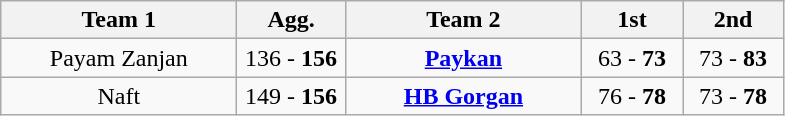<table class="wikitable" style="text-align:center">
<tr>
<th width=150>Team 1</th>
<th width=65>Agg.</th>
<th width=150>Team 2</th>
<th width=60>1st</th>
<th width=60>2nd</th>
</tr>
<tr>
<td>Payam Zanjan</td>
<td>136 - <strong>156</strong></td>
<td><strong><a href='#'>Paykan</a></strong></td>
<td>63 - <strong>73</strong></td>
<td>73 - <strong>83</strong></td>
</tr>
<tr>
<td>Naft</td>
<td>149 - <strong>156</strong></td>
<td><strong><a href='#'>HB Gorgan</a></strong></td>
<td>76 - <strong>78</strong></td>
<td>73 - <strong>78</strong></td>
</tr>
</table>
